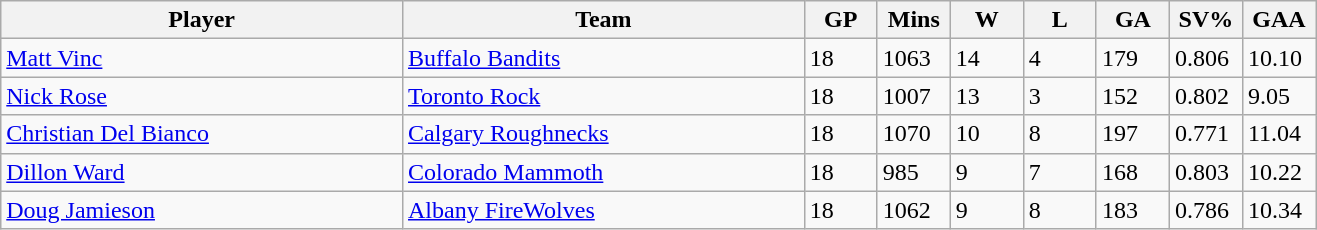<table class="wikitable">
<tr>
<th bgcolor="#DDDDFF" width="27.5%">Player</th>
<th bgcolor="#DDDDFF" width="27.5%">Team</th>
<th bgcolor="#DDDDFF" width="5%">GP</th>
<th bgcolor="#DDDDFF" width="5%">Mins</th>
<th bgcolor="#DDDDFF" width="5%">W</th>
<th bgcolor="#DDDDFF" width="5%">L</th>
<th bgcolor="#DDDDFF" width="5%">GA</th>
<th bgcolor="#DDDDFF" width="5%">SV%</th>
<th bgcolor="#DDDDFF" width="5%">GAA</th>
</tr>
<tr>
<td><a href='#'>Matt Vinc</a></td>
<td><a href='#'>Buffalo Bandits</a></td>
<td>18</td>
<td>1063</td>
<td>14</td>
<td>4</td>
<td>179</td>
<td>0.806</td>
<td>10.10</td>
</tr>
<tr>
<td><a href='#'>Nick Rose</a></td>
<td><a href='#'>Toronto Rock</a></td>
<td>18</td>
<td>1007</td>
<td>13</td>
<td>3</td>
<td>152</td>
<td>0.802</td>
<td>9.05</td>
</tr>
<tr>
<td><a href='#'>Christian Del Bianco</a></td>
<td><a href='#'>Calgary Roughnecks</a></td>
<td>18</td>
<td>1070</td>
<td>10</td>
<td>8</td>
<td>197</td>
<td>0.771</td>
<td>11.04</td>
</tr>
<tr>
<td><a href='#'>Dillon Ward</a></td>
<td><a href='#'>Colorado Mammoth</a></td>
<td>18</td>
<td>985</td>
<td>9</td>
<td>7</td>
<td>168</td>
<td>0.803</td>
<td>10.22</td>
</tr>
<tr>
<td><a href='#'>Doug Jamieson</a></td>
<td><a href='#'>Albany FireWolves</a></td>
<td>18</td>
<td>1062</td>
<td>9</td>
<td>8</td>
<td>183</td>
<td>0.786</td>
<td>10.34</td>
</tr>
</table>
